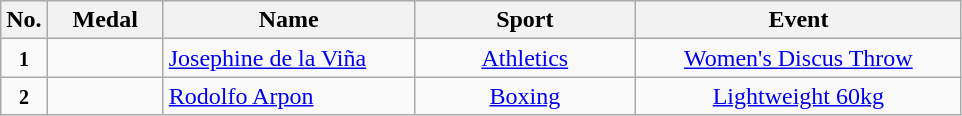<table class="wikitable" style="font-size:100%; text-align:center;">
<tr>
<th width="10">No.</th>
<th width="70">Medal</th>
<th width="160">Name</th>
<th width="140">Sport</th>
<th width="210">Event</th>
</tr>
<tr>
<td><small><strong>1</strong></small></td>
<td></td>
<td align=left><a href='#'>Josephine de la Viña</a></td>
<td> <a href='#'>Athletics</a></td>
<td><a href='#'>Women's Discus Throw</a></td>
</tr>
<tr>
<td><small><strong>2</strong></small></td>
<td></td>
<td align=left><a href='#'>Rodolfo Arpon</a></td>
<td> <a href='#'>Boxing</a></td>
<td><a href='#'>Lightweight 60kg</a></td>
</tr>
</table>
